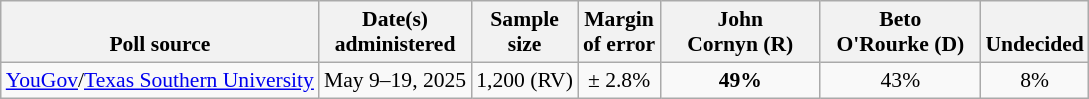<table class="wikitable" style="font-size:90%;text-align:center;">
<tr valign=bottom>
<th>Poll source</th>
<th>Date(s)<br>administered</th>
<th>Sample<br>size</th>
<th>Margin<br>of error</th>
<th style="width:100px;">John<br>Cornyn (R)</th>
<th style="width:100px;">Beto<br>O'Rourke (D)</th>
<th>Undecided</th>
</tr>
<tr>
<td style="text-align:left;"><a href='#'>YouGov</a>/<a href='#'>Texas Southern University</a></td>
<td>May 9–19, 2025</td>
<td>1,200 (RV)</td>
<td>± 2.8%</td>
<td><strong>49%</strong></td>
<td>43%</td>
<td>8%</td>
</tr>
</table>
